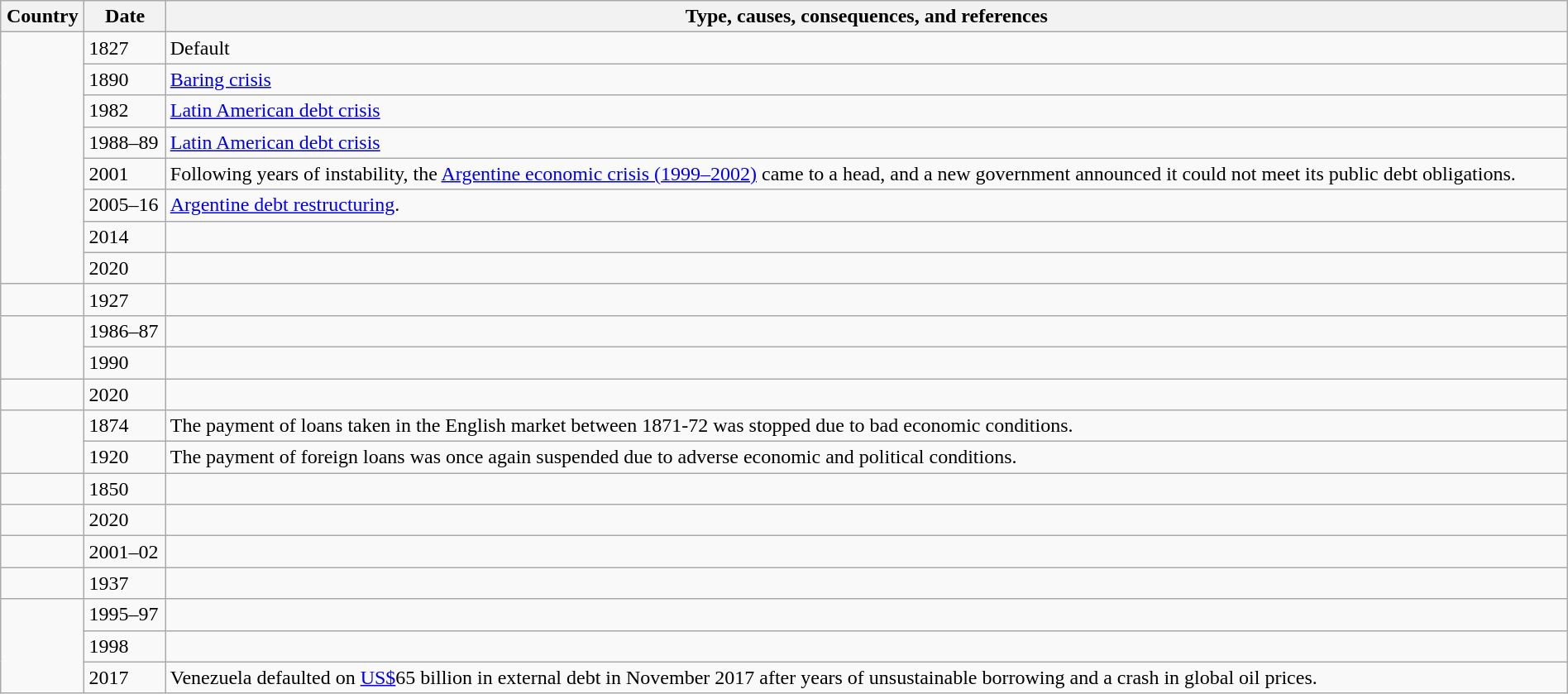<table class="wikitable sortable" style="width: 100%">
<tr>
<th>Country</th>
<th>Date</th>
<th class="unsortable">Type, causes, consequences, and references</th>
</tr>
<tr>
<td rowspan="8"></td>
<td>1827</td>
<td>Default</td>
</tr>
<tr>
<td>1890</td>
<td><a href='#'>Baring crisis</a></td>
</tr>
<tr>
<td>1982</td>
<td><a href='#'>Latin American debt crisis</a></td>
</tr>
<tr>
<td>1988–89</td>
<td><a href='#'>Latin American debt crisis</a></td>
</tr>
<tr>
<td>2001</td>
<td>Following years of instability, the <a href='#'>Argentine economic crisis (1999–2002)</a> came to a head, and a new government announced it could not meet its public debt obligations.</td>
</tr>
<tr>
<td>2005–16</td>
<td><a href='#'>Argentine debt restructuring</a>.</td>
</tr>
<tr>
<td>2014</td>
<td></td>
</tr>
<tr>
<td>2020</td>
<td></td>
</tr>
<tr>
<td></td>
<td>1927</td>
<td></td>
</tr>
<tr>
<td rowspan="2"></td>
<td>1986–87</td>
<td></td>
</tr>
<tr>
<td>1990</td>
<td></td>
</tr>
<tr>
<td></td>
<td>2020</td>
<td></td>
</tr>
<tr>
<td rowspan="2"></td>
<td>1874</td>
<td>The payment of loans taken in the English market between 1871-72 was stopped due to bad economic conditions.</td>
</tr>
<tr>
<td>1920</td>
<td>The payment of foreign loans was once again suspended due to adverse economic and political conditions.</td>
</tr>
<tr>
<td></td>
<td>1850</td>
<td></td>
</tr>
<tr>
<td></td>
<td>2020</td>
<td></td>
</tr>
<tr>
<td></td>
<td>2001–02</td>
<td></td>
</tr>
<tr>
<td></td>
<td>1937</td>
<td></td>
</tr>
<tr>
<td rowspan="3"></td>
<td>1995–97</td>
<td></td>
</tr>
<tr>
<td>1998</td>
<td></td>
</tr>
<tr>
<td>2017</td>
<td>Venezuela defaulted on <a href='#'>US$</a>65 billion in external debt in November 2017 after years of unsustainable borrowing and a crash in global oil prices.</td>
</tr>
</table>
